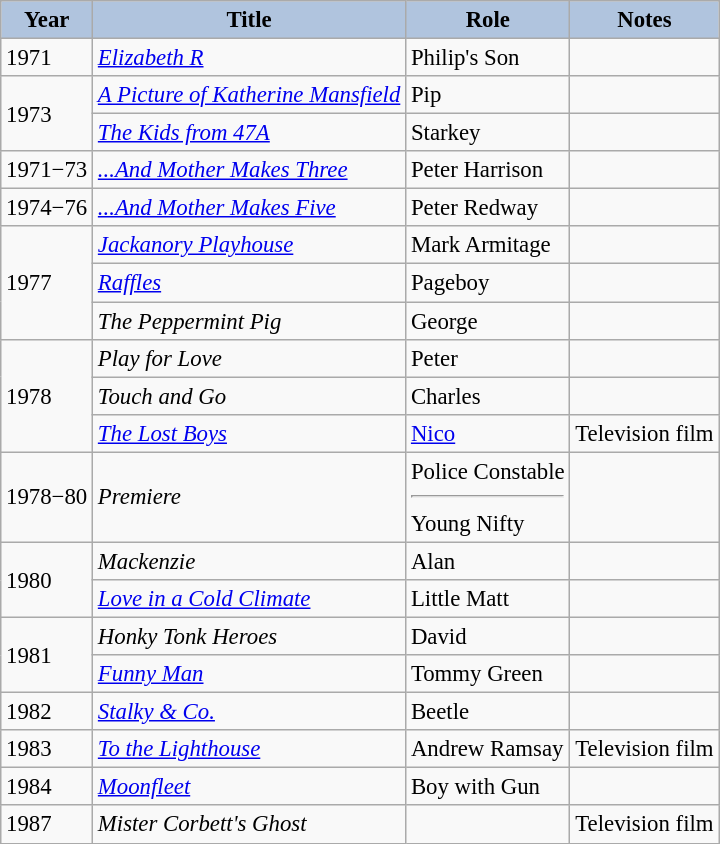<table class="wikitable" style="font-size:95%;">
<tr>
<th style="background:#B0C4DE;">Year</th>
<th style="background:#B0C4DE;">Title</th>
<th style="background:#B0C4DE;">Role</th>
<th style="background:#B0C4DE;">Notes</th>
</tr>
<tr>
<td>1971</td>
<td><em><a href='#'>Elizabeth R</a></em></td>
<td>Philip's Son</td>
<td></td>
</tr>
<tr>
<td rowspan=2>1973</td>
<td><em><a href='#'>A Picture of Katherine Mansfield</a></em></td>
<td>Pip</td>
<td></td>
</tr>
<tr>
<td><em><a href='#'>The Kids from 47A</a></em></td>
<td>Starkey</td>
<td></td>
</tr>
<tr>
<td>1971−73</td>
<td><em><a href='#'>...And Mother Makes Three</a></em></td>
<td>Peter Harrison</td>
<td></td>
</tr>
<tr>
<td>1974−76</td>
<td><em><a href='#'>...And Mother Makes Five</a></em></td>
<td>Peter Redway</td>
<td></td>
</tr>
<tr>
<td rowspan=3>1977</td>
<td><em><a href='#'>Jackanory Playhouse</a></em></td>
<td>Mark Armitage</td>
<td></td>
</tr>
<tr>
<td><em><a href='#'>Raffles</a></em></td>
<td>Pageboy</td>
<td></td>
</tr>
<tr>
<td><em>The Peppermint Pig</em></td>
<td>George</td>
<td></td>
</tr>
<tr>
<td rowspan=3>1978</td>
<td><em>Play for Love</em></td>
<td>Peter</td>
<td></td>
</tr>
<tr>
<td><em>Touch and Go</em></td>
<td>Charles</td>
<td></td>
</tr>
<tr>
<td><em><a href='#'>The Lost Boys</a></em></td>
<td><a href='#'>Nico</a></td>
<td>Television film</td>
</tr>
<tr>
<td>1978−80</td>
<td><em>Premiere</em></td>
<td>Police Constable<hr>Young Nifty</td>
<td></td>
</tr>
<tr>
<td rowspan=2>1980</td>
<td><em>Mackenzie</em></td>
<td>Alan</td>
<td></td>
</tr>
<tr>
<td><em><a href='#'>Love in a Cold Climate</a></em></td>
<td>Little Matt</td>
<td></td>
</tr>
<tr>
<td rowspan=2>1981</td>
<td><em>Honky Tonk Heroes</em></td>
<td>David</td>
<td></td>
</tr>
<tr>
<td><em><a href='#'>Funny Man</a></em></td>
<td>Tommy Green</td>
<td></td>
</tr>
<tr>
<td>1982</td>
<td><em><a href='#'>Stalky & Co.</a></em></td>
<td>Beetle</td>
<td></td>
</tr>
<tr>
<td>1983</td>
<td><em><a href='#'>To the Lighthouse</a></em></td>
<td>Andrew Ramsay</td>
<td>Television film</td>
</tr>
<tr>
<td>1984</td>
<td><em><a href='#'>Moonfleet</a></em></td>
<td>Boy with Gun</td>
<td></td>
</tr>
<tr>
<td>1987</td>
<td><em>Mister Corbett's Ghost</em></td>
<td></td>
<td>Television film</td>
</tr>
</table>
